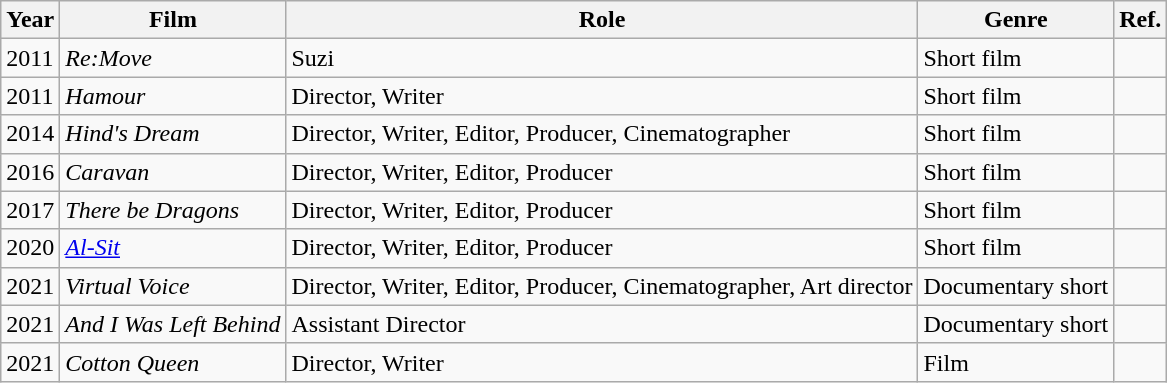<table class="wikitable">
<tr>
<th>Year</th>
<th>Film</th>
<th>Role</th>
<th>Genre</th>
<th>Ref.</th>
</tr>
<tr>
<td>2011</td>
<td><em>Re:Move</em></td>
<td>Suzi</td>
<td>Short film</td>
<td></td>
</tr>
<tr>
<td>2011</td>
<td><em>Hamour</em></td>
<td>Director, Writer</td>
<td>Short film</td>
<td></td>
</tr>
<tr>
<td>2014</td>
<td><em>Hind's Dream</em></td>
<td>Director, Writer, Editor, Producer, Cinematographer</td>
<td>Short film</td>
<td></td>
</tr>
<tr>
<td>2016</td>
<td><em>Caravan</em></td>
<td>Director, Writer, Editor, Producer</td>
<td>Short film</td>
<td></td>
</tr>
<tr>
<td>2017</td>
<td><em>There be Dragons</em></td>
<td>Director, Writer, Editor, Producer</td>
<td>Short film</td>
<td></td>
</tr>
<tr>
<td>2020</td>
<td><em><a href='#'>Al-Sit</a></em></td>
<td>Director, Writer, Editor, Producer</td>
<td>Short film</td>
<td></td>
</tr>
<tr>
<td>2021</td>
<td><em>Virtual Voice</em></td>
<td>Director, Writer, Editor, Producer, Cinematographer, Art director</td>
<td>Documentary short</td>
<td></td>
</tr>
<tr>
<td>2021</td>
<td><em>And I Was Left Behind</em></td>
<td>Assistant Director</td>
<td>Documentary short</td>
<td></td>
</tr>
<tr>
<td>2021</td>
<td><em>Cotton Queen</em></td>
<td>Director, Writer</td>
<td>Film</td>
<td></td>
</tr>
</table>
